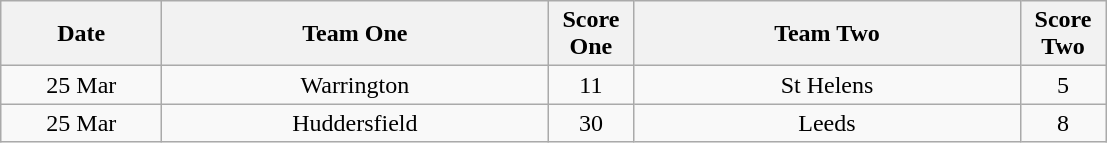<table class="wikitable" style="text-align: center">
<tr>
<th width=100>Date</th>
<th width=250>Team One</th>
<th width=50>Score One</th>
<th width=250>Team Two</th>
<th width=50>Score Two</th>
</tr>
<tr>
<td>25 Mar</td>
<td>Warrington</td>
<td>11</td>
<td>St Helens</td>
<td>5</td>
</tr>
<tr>
<td>25 Mar</td>
<td>Huddersfield</td>
<td>30</td>
<td>Leeds</td>
<td>8</td>
</tr>
</table>
